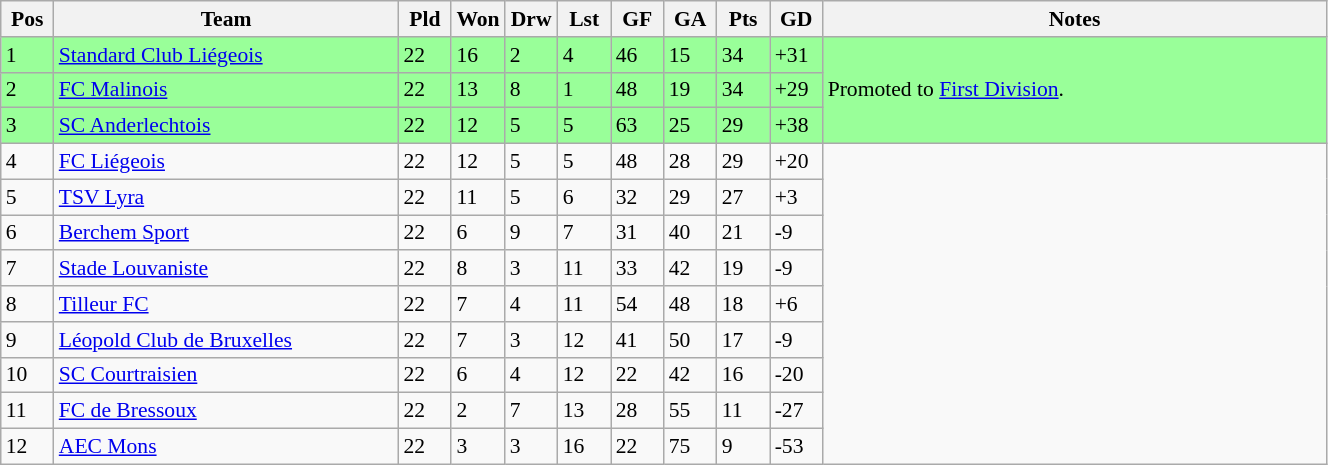<table class="wikitable" width=70% style="font-size:90%">
<tr>
<th width=4%><strong>Pos</strong></th>
<th width=26%><strong>Team</strong></th>
<th width=4%><strong>Pld</strong></th>
<th width=4%><strong>Won</strong></th>
<th width=4%><strong>Drw</strong></th>
<th width=4%><strong>Lst</strong></th>
<th width=4%><strong>GF</strong></th>
<th width=4%><strong>GA</strong></th>
<th width=4%><strong>Pts</strong></th>
<th width=4%><strong>GD</strong></th>
<th width=38%><strong>Notes</strong></th>
</tr>
<tr bgcolor=#99ff99>
<td>1</td>
<td><a href='#'>Standard Club Liégeois</a></td>
<td>22</td>
<td>16</td>
<td>2</td>
<td>4</td>
<td>46</td>
<td>15</td>
<td>34</td>
<td>+31</td>
<td rowspan=3>Promoted to <a href='#'>First Division</a>.</td>
</tr>
<tr bgcolor=#99ff99>
<td>2</td>
<td><a href='#'>FC Malinois</a></td>
<td>22</td>
<td>13</td>
<td>8</td>
<td>1</td>
<td>48</td>
<td>19</td>
<td>34</td>
<td>+29</td>
</tr>
<tr bgcolor=#99ff99>
<td>3</td>
<td><a href='#'>SC Anderlechtois</a></td>
<td>22</td>
<td>12</td>
<td>5</td>
<td>5</td>
<td>63</td>
<td>25</td>
<td>29</td>
<td>+38</td>
</tr>
<tr>
<td>4</td>
<td><a href='#'>FC Liégeois</a></td>
<td>22</td>
<td>12</td>
<td>5</td>
<td>5</td>
<td>48</td>
<td>28</td>
<td>29</td>
<td>+20</td>
</tr>
<tr>
<td>5</td>
<td><a href='#'>TSV Lyra</a></td>
<td>22</td>
<td>11</td>
<td>5</td>
<td>6</td>
<td>32</td>
<td>29</td>
<td>27</td>
<td>+3</td>
</tr>
<tr>
<td>6</td>
<td><a href='#'>Berchem Sport</a></td>
<td>22</td>
<td>6</td>
<td>9</td>
<td>7</td>
<td>31</td>
<td>40</td>
<td>21</td>
<td>-9</td>
</tr>
<tr>
<td>7</td>
<td><a href='#'>Stade Louvaniste</a></td>
<td>22</td>
<td>8</td>
<td>3</td>
<td>11</td>
<td>33</td>
<td>42</td>
<td>19</td>
<td>-9</td>
</tr>
<tr>
<td>8</td>
<td><a href='#'>Tilleur FC</a></td>
<td>22</td>
<td>7</td>
<td>4</td>
<td>11</td>
<td>54</td>
<td>48</td>
<td>18</td>
<td>+6</td>
</tr>
<tr>
<td>9</td>
<td><a href='#'>Léopold Club de Bruxelles</a></td>
<td>22</td>
<td>7</td>
<td>3</td>
<td>12</td>
<td>41</td>
<td>50</td>
<td>17</td>
<td>-9</td>
</tr>
<tr>
<td>10</td>
<td><a href='#'>SC Courtraisien</a></td>
<td>22</td>
<td>6</td>
<td>4</td>
<td>12</td>
<td>22</td>
<td>42</td>
<td>16</td>
<td>-20</td>
</tr>
<tr>
<td>11</td>
<td><a href='#'>FC de Bressoux</a></td>
<td>22</td>
<td>2</td>
<td>7</td>
<td>13</td>
<td>28</td>
<td>55</td>
<td>11</td>
<td>-27</td>
</tr>
<tr>
<td>12</td>
<td><a href='#'>AEC Mons</a></td>
<td>22</td>
<td>3</td>
<td>3</td>
<td>16</td>
<td>22</td>
<td>75</td>
<td>9</td>
<td>-53</td>
</tr>
</table>
